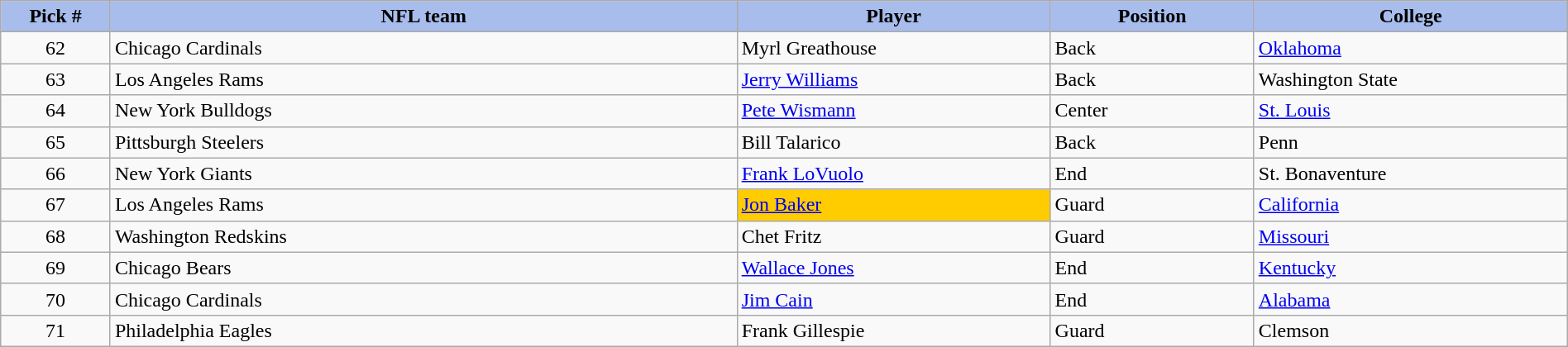<table class="wikitable sortable sortable" style="width: 100%">
<tr>
<th style="background:#A8BDEC;" width=7%>Pick #</th>
<th width=40% style="background:#A8BDEC;">NFL team</th>
<th width=20% style="background:#A8BDEC;">Player</th>
<th width=13% style="background:#A8BDEC;">Position</th>
<th style="background:#A8BDEC;">College</th>
</tr>
<tr>
<td align=center>62</td>
<td>Chicago Cardinals</td>
<td>Myrl Greathouse</td>
<td>Back</td>
<td><a href='#'>Oklahoma</a></td>
</tr>
<tr>
<td align=center>63</td>
<td>Los Angeles Rams</td>
<td><a href='#'>Jerry Williams</a></td>
<td>Back</td>
<td>Washington State</td>
</tr>
<tr>
<td align=center>64</td>
<td>New York Bulldogs</td>
<td><a href='#'>Pete Wismann</a></td>
<td>Center</td>
<td><a href='#'>St. Louis</a></td>
</tr>
<tr>
<td align=center>65</td>
<td>Pittsburgh Steelers</td>
<td>Bill Talarico</td>
<td>Back</td>
<td>Penn</td>
</tr>
<tr>
<td align=center>66</td>
<td>New York Giants</td>
<td><a href='#'>Frank LoVuolo</a></td>
<td>End</td>
<td>St. Bonaventure</td>
</tr>
<tr>
<td align=center>67</td>
<td>Los Angeles Rams</td>
<td bgcolor="#ffcc00"><a href='#'>Jon Baker</a></td>
<td>Guard</td>
<td><a href='#'>California</a></td>
</tr>
<tr>
<td align=center>68</td>
<td>Washington Redskins</td>
<td>Chet Fritz</td>
<td>Guard</td>
<td><a href='#'>Missouri</a></td>
</tr>
<tr>
<td align=center>69</td>
<td>Chicago Bears</td>
<td><a href='#'>Wallace Jones</a></td>
<td>End</td>
<td><a href='#'>Kentucky</a></td>
</tr>
<tr>
<td align=center>70</td>
<td>Chicago Cardinals</td>
<td><a href='#'>Jim Cain</a></td>
<td>End</td>
<td><a href='#'>Alabama</a></td>
</tr>
<tr>
<td align=center>71</td>
<td>Philadelphia Eagles</td>
<td>Frank Gillespie</td>
<td>Guard</td>
<td>Clemson</td>
</tr>
</table>
